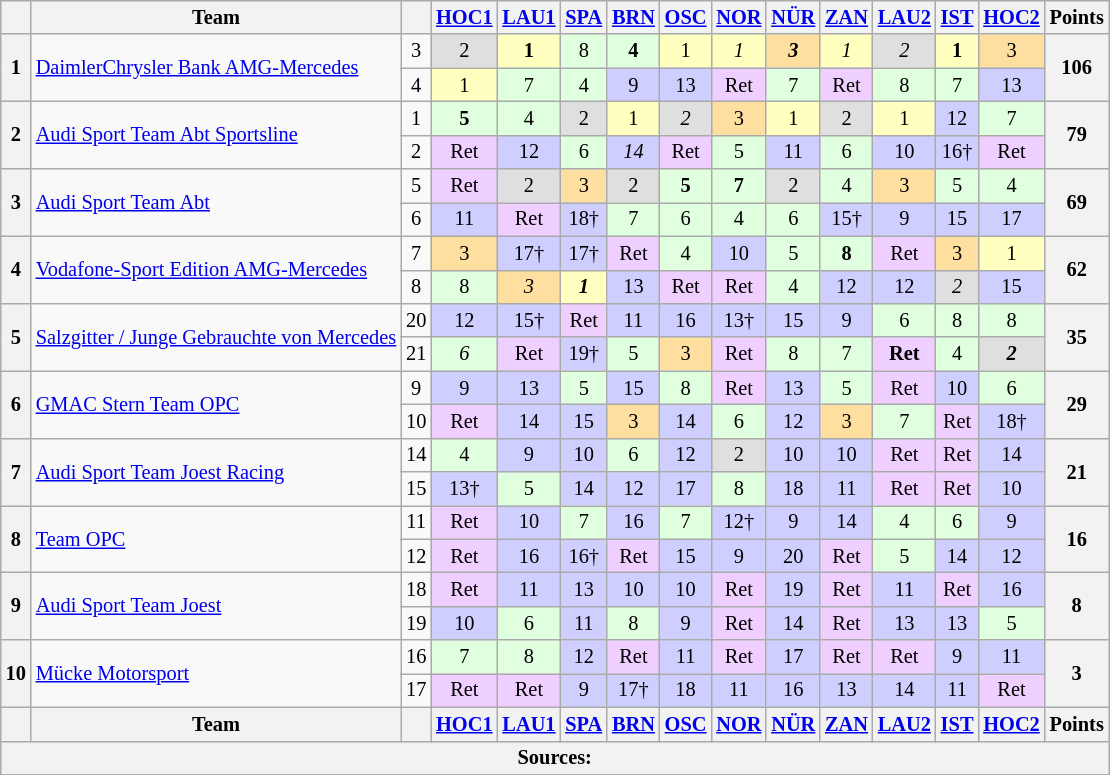<table class="wikitable" style="font-size:85%; text-align:center">
<tr style="background:#f9f9f9" valign="top">
<th valign="middle"></th>
<th valign="middle">Team</th>
<th valign="middle"></th>
<th><a href='#'>HOC1</a><br></th>
<th><a href='#'>LAU1</a><br></th>
<th><a href='#'>SPA</a><br></th>
<th><a href='#'>BRN</a><br></th>
<th><a href='#'>OSC</a><br></th>
<th><a href='#'>NOR</a><br></th>
<th><a href='#'>NÜR</a><br></th>
<th><a href='#'>ZAN</a><br></th>
<th><a href='#'>LAU2</a><br></th>
<th><a href='#'>IST</a><br></th>
<th><a href='#'>HOC2</a><br></th>
<th valign="middle">Points</th>
</tr>
<tr>
<th rowspan=2>1</th>
<td align="left" rowspan=2><a href='#'>DaimlerChrysler Bank AMG-Mercedes</a></td>
<td align="center">3</td>
<td style="background:#dfdfdf;">2</td>
<td style="background:#ffffbf;"><strong>1</strong></td>
<td style="background:#dfffdf;">8</td>
<td style="background:#dfffdf;"><strong>4</strong></td>
<td style="background:#ffffbf;">1</td>
<td style="background:#ffffbf;"><em>1</em></td>
<td style="background:#ffdf9f;"><strong><em>3</em></strong></td>
<td style="background:#ffffbf;"><em>1</em></td>
<td style="background:#dfdfdf;"><em>2</em></td>
<td style="background:#ffffbf;"><strong>1</strong></td>
<td style="background:#ffdf9f;">3</td>
<th rowspan=2>106</th>
</tr>
<tr>
<td align="center">4</td>
<td style="background:#ffffbf;">1</td>
<td style="background:#dfffdf;">7</td>
<td style="background:#dfffdf;">4</td>
<td style="background:#cfcfff;">9</td>
<td style="background:#cfcfff;">13</td>
<td style="background:#efcfff;">Ret</td>
<td style="background:#dfffdf;">7</td>
<td style="background:#efcfff;">Ret</td>
<td style="background:#dfffdf;">8</td>
<td style="background:#dfffdf;">7</td>
<td style="background:#cfcfff;">13</td>
</tr>
<tr>
<th rowspan=2>2</th>
<td align="left" rowspan=2><a href='#'>Audi Sport Team Abt Sportsline</a></td>
<td align="center">1</td>
<td style="background:#dfffdf;"><strong>5</strong></td>
<td style="background:#dfffdf;">4</td>
<td style="background:#dfdfdf;">2</td>
<td style="background:#ffffbf;">1</td>
<td style="background:#dfdfdf;"><em>2</em></td>
<td style="background:#ffdf9f;">3</td>
<td style="background:#ffffbf;">1</td>
<td style="background:#dfdfdf;">2</td>
<td style="background:#ffffbf;">1</td>
<td style="background:#cfcfff;">12</td>
<td style="background:#dfffdf;">7</td>
<th rowspan=2>79</th>
</tr>
<tr>
<td align="center">2</td>
<td style="background:#efcfff;">Ret</td>
<td style="background:#cfcfff;">12</td>
<td style="background:#dfffdf;">6</td>
<td style="background:#cfcfff;"><em>14</em></td>
<td style="background:#efcfff;">Ret</td>
<td style="background:#dfffdf;">5</td>
<td style="background:#cfcfff;">11</td>
<td style="background:#dfffdf;">6</td>
<td style="background:#cfcfff;">10</td>
<td style="background:#cfcfff;">16†</td>
<td style="background:#efcfff;">Ret</td>
</tr>
<tr>
<th rowspan=2>3</th>
<td align="left" rowspan=2><a href='#'>Audi Sport Team Abt</a></td>
<td align="center">5</td>
<td style="background:#efcfff;">Ret</td>
<td style="background:#dfdfdf;">2</td>
<td style="background:#ffdf9f;">3</td>
<td style="background:#dfdfdf;">2</td>
<td style="background:#dfffdf;"><strong>5</strong></td>
<td style="background:#dfffdf;"><strong>7</strong></td>
<td style="background:#dfdfdf;">2</td>
<td style="background:#dfffdf;">4</td>
<td style="background:#ffdf9f;">3</td>
<td style="background:#dfffdf;">5</td>
<td style="background:#dfffdf;">4</td>
<th rowspan=2>69</th>
</tr>
<tr>
<td align="center">6</td>
<td style="background:#cfcfff;">11</td>
<td style="background:#efcfff;">Ret</td>
<td style="background:#cfcfff;">18†</td>
<td style="background:#dfffdf;">7</td>
<td style="background:#dfffdf;">6</td>
<td style="background:#dfffdf;">4</td>
<td style="background:#dfffdf;">6</td>
<td style="background:#cfcfff;">15†</td>
<td style="background:#cfcfff;">9</td>
<td style="background:#cfcfff;">15</td>
<td style="background:#cfcfff;">17</td>
</tr>
<tr>
<th rowspan=2>4</th>
<td align="left" rowspan=2><a href='#'>Vodafone-Sport Edition AMG-Mercedes</a></td>
<td align="center">7</td>
<td style="background:#ffdf9f;">3</td>
<td style="background:#cfcfff;">17†</td>
<td style="background:#cfcfff;">17†</td>
<td style="background:#efcfff;">Ret</td>
<td style="background:#dfffdf;">4</td>
<td style="background:#cfcfff;">10</td>
<td style="background:#dfffdf;">5</td>
<td style="background:#dfffdf;"><strong>8</strong></td>
<td style="background:#efcfff;">Ret</td>
<td style="background:#ffdf9f;">3</td>
<td style="background:#ffffbf;">1</td>
<th rowspan=2>62</th>
</tr>
<tr>
<td align="center">8</td>
<td style="background:#dfffdf;">8</td>
<td style="background:#ffdf9f;"><em>3</em></td>
<td style="background:#ffffbf;"><strong><em>1</em></strong></td>
<td style="background:#cfcfff;">13</td>
<td style="background:#efcfff;">Ret</td>
<td style="background:#efcfff;">Ret</td>
<td style="background:#dfffdf;">4</td>
<td style="background:#cfcfff;">12</td>
<td style="background:#cfcfff;">12</td>
<td style="background:#dfdfdf;"><em>2</em></td>
<td style="background:#cfcfff;">15</td>
</tr>
<tr>
<th rowspan=2>5</th>
<td align="left" rowspan=2><a href='#'>Salzgitter / Junge Gebrauchte von Mercedes</a></td>
<td align="center">20</td>
<td style="background:#cfcfff;">12</td>
<td style="background:#cfcfff;">15†</td>
<td style="background:#efcfff;">Ret</td>
<td style="background:#cfcfff;">11</td>
<td style="background:#cfcfff;">16</td>
<td style="background:#cfcfff;">13†</td>
<td style="background:#cfcfff;">15</td>
<td style="background:#cfcfff;">9</td>
<td style="background:#dfffdf;">6</td>
<td style="background:#dfffdf;">8</td>
<td style="background:#dfffdf;">8</td>
<th rowspan=2>35</th>
</tr>
<tr>
<td align="center">21</td>
<td style="background:#dfffdf;"><em>6</em></td>
<td style="background:#efcfff;">Ret</td>
<td style="background:#cfcfff;">19†</td>
<td style="background:#dfffdf;">5</td>
<td style="background:#ffdf9f;">3</td>
<td style="background:#efcfff;">Ret</td>
<td style="background:#dfffdf;">8</td>
<td style="background:#dfffdf;">7</td>
<td style="background:#efcfff;"><strong>Ret</strong></td>
<td style="background:#dfffdf;">4</td>
<td style="background:#dfdfdf;"><strong><em>2</em></strong></td>
</tr>
<tr>
<th rowspan=2>6</th>
<td align="left" rowspan=2><a href='#'>GMAC Stern Team OPC</a></td>
<td align="center">9</td>
<td style="background:#cfcfff;">9</td>
<td style="background:#cfcfff;">13</td>
<td style="background:#dfffdf;">5</td>
<td style="background:#cfcfff;">15</td>
<td style="background:#dfffdf;">8</td>
<td style="background:#efcfff;">Ret</td>
<td style="background:#cfcfff;">13</td>
<td style="background:#dfffdf;">5</td>
<td style="background:#efcfff;">Ret</td>
<td style="background:#cfcfff;">10</td>
<td style="background:#dfffdf;">6</td>
<th rowspan=2>29</th>
</tr>
<tr>
<td align="center">10</td>
<td style="background:#efcfff;">Ret</td>
<td style="background:#cfcfff;">14</td>
<td style="background:#cfcfff;">15</td>
<td style="background:#ffdf9f;">3</td>
<td style="background:#cfcfff;">14</td>
<td style="background:#dfffdf;">6</td>
<td style="background:#cfcfff;">12</td>
<td style="background:#ffdf9f;">3</td>
<td style="background:#dfffdf;">7</td>
<td style="background:#efcfff;">Ret</td>
<td style="background:#cfcfff;">18†</td>
</tr>
<tr>
<th rowspan=2>7</th>
<td align="left" rowspan=2><a href='#'>Audi Sport Team Joest Racing</a></td>
<td align="center">14</td>
<td style="background:#dfffdf;">4</td>
<td style="background:#cfcfff;">9</td>
<td style="background:#cfcfff;">10</td>
<td style="background:#dfffdf;">6</td>
<td style="background:#cfcfff;">12</td>
<td style="background:#dfdfdf;">2</td>
<td style="background:#cfcfff;">10</td>
<td style="background:#cfcfff;">10</td>
<td style="background:#efcfff;">Ret</td>
<td style="background:#efcfff;">Ret</td>
<td style="background:#cfcfff;">14</td>
<th rowspan=2>21</th>
</tr>
<tr>
<td align="center">15</td>
<td style="background:#cfcfff;">13†</td>
<td style="background:#dfffdf;">5</td>
<td style="background:#cfcfff;">14</td>
<td style="background:#cfcfff;">12</td>
<td style="background:#cfcfff;">17</td>
<td style="background:#dfffdf;">8</td>
<td style="background:#cfcfff;">18</td>
<td style="background:#cfcfff;">11</td>
<td style="background:#efcfff;">Ret</td>
<td style="background:#efcfff;">Ret</td>
<td style="background:#cfcfff;">10</td>
</tr>
<tr>
<th rowspan=2>8</th>
<td align="left" rowspan=2><a href='#'>Team OPC</a></td>
<td align="center">11</td>
<td style="background:#efcfff;">Ret</td>
<td style="background:#cfcfff;">10</td>
<td style="background:#dfffdf;">7</td>
<td style="background:#cfcfff;">16</td>
<td style="background:#dfffdf;">7</td>
<td style="background:#cfcfff;">12†</td>
<td style="background:#cfcfff;">9</td>
<td style="background:#cfcfff;">14</td>
<td style="background:#dfffdf;">4</td>
<td style="background:#dfffdf;">6</td>
<td style="background:#cfcfff;">9</td>
<th rowspan=2>16</th>
</tr>
<tr>
<td align="center">12</td>
<td style="background:#efcfff;">Ret</td>
<td style="background:#cfcfff;">16</td>
<td style="background:#cfcfff;">16†</td>
<td style="background:#efcfff;">Ret</td>
<td style="background:#cfcfff;">15</td>
<td style="background:#cfcfff;">9</td>
<td style="background:#cfcfff;">20</td>
<td style="background:#efcfff;">Ret</td>
<td style="background:#dfffdf;">5</td>
<td style="background:#cfcfff;">14</td>
<td style="background:#cfcfff;">12</td>
</tr>
<tr>
<th rowspan=2>9</th>
<td align="left" rowspan=2><a href='#'>Audi Sport Team Joest</a></td>
<td align="center">18</td>
<td style="background:#efcfff;">Ret</td>
<td style="background:#cfcfff;">11</td>
<td style="background:#cfcfff;">13</td>
<td style="background:#cfcfff;">10</td>
<td style="background:#cfcfff;">10</td>
<td style="background:#efcfff;">Ret</td>
<td style="background:#cfcfff;">19</td>
<td style="background:#efcfff;">Ret</td>
<td style="background:#cfcfff;">11</td>
<td style="background:#efcfff;">Ret</td>
<td style="background:#cfcfff;">16</td>
<th rowspan=2>8</th>
</tr>
<tr>
<td align="center">19</td>
<td style="background:#cfcfff;">10</td>
<td style="background:#dfffdf;">6</td>
<td style="background:#cfcfff;">11</td>
<td style="background:#dfffdf;">8</td>
<td style="background:#cfcfff;">9</td>
<td style="background:#efcfff;">Ret</td>
<td style="background:#cfcfff;">14</td>
<td style="background:#efcfff;">Ret</td>
<td style="background:#cfcfff;">13</td>
<td style="background:#cfcfff;">13</td>
<td style="background:#dfffdf;">5</td>
</tr>
<tr>
<th rowspan=2>10</th>
<td align="left" rowspan=2><a href='#'>Mücke Motorsport</a></td>
<td align="center">16</td>
<td style="background:#dfffdf;">7</td>
<td style="background:#dfffdf;">8</td>
<td style="background:#cfcfff;">12</td>
<td style="background:#efcfff;">Ret</td>
<td style="background:#cfcfff;">11</td>
<td style="background:#efcfff;">Ret</td>
<td style="background:#cfcfff;">17</td>
<td style="background:#efcfff;">Ret</td>
<td style="background:#efcfff;">Ret</td>
<td style="background:#cfcfff;">9</td>
<td style="background:#cfcfff;">11</td>
<th rowspan=2>3</th>
</tr>
<tr>
<td align="center">17</td>
<td style="background:#efcfff;">Ret</td>
<td style="background:#efcfff;">Ret</td>
<td style="background:#cfcfff;">9</td>
<td style="background:#cfcfff;">17†</td>
<td style="background:#cfcfff;">18</td>
<td style="background:#cfcfff;">11</td>
<td style="background:#cfcfff;">16</td>
<td style="background:#cfcfff;">13</td>
<td style="background:#cfcfff;">14</td>
<td style="background:#cfcfff;">11</td>
<td style="background:#efcfff;">Ret</td>
</tr>
<tr>
<th valign="middle"></th>
<th valign="middle">Team</th>
<th valign="middle"></th>
<th><a href='#'>HOC1</a><br></th>
<th><a href='#'>LAU1</a><br></th>
<th><a href='#'>SPA</a><br></th>
<th><a href='#'>BRN</a><br></th>
<th><a href='#'>OSC</a><br></th>
<th><a href='#'>NOR</a><br></th>
<th><a href='#'>NÜR</a><br></th>
<th><a href='#'>ZAN</a><br></th>
<th><a href='#'>LAU2</a><br></th>
<th><a href='#'>IST</a><br></th>
<th><a href='#'>HOC2</a><br></th>
<th valign="middle">Points</th>
</tr>
<tr>
<th colspan="15">Sources:</th>
</tr>
</table>
